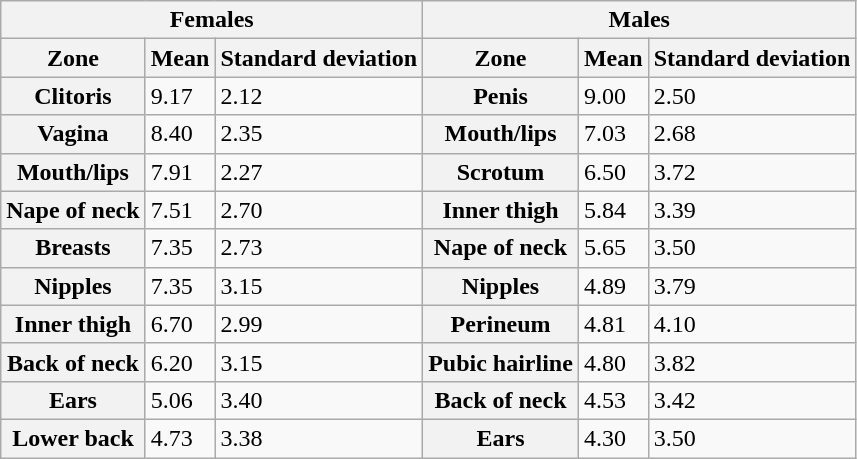<table class="wikitable">
<tr>
<th colspan="3">Females</th>
<th colspan="3">Males</th>
</tr>
<tr>
<th>Zone</th>
<th>Mean</th>
<th>Standard deviation</th>
<th>Zone</th>
<th>Mean</th>
<th>Standard deviation</th>
</tr>
<tr>
<th>Clitoris</th>
<td>9.17</td>
<td>2.12</td>
<th>Penis</th>
<td>9.00</td>
<td>2.50</td>
</tr>
<tr>
<th>Vagina</th>
<td>8.40</td>
<td>2.35</td>
<th>Mouth/lips</th>
<td>7.03</td>
<td>2.68</td>
</tr>
<tr>
<th>Mouth/lips</th>
<td>7.91</td>
<td>2.27</td>
<th>Scrotum</th>
<td>6.50</td>
<td>3.72</td>
</tr>
<tr>
<th>Nape of neck</th>
<td>7.51</td>
<td>2.70</td>
<th>Inner thigh</th>
<td>5.84</td>
<td>3.39</td>
</tr>
<tr>
<th>Breasts</th>
<td>7.35</td>
<td>2.73</td>
<th>Nape of neck</th>
<td>5.65</td>
<td>3.50</td>
</tr>
<tr>
<th>Nipples</th>
<td>7.35</td>
<td>3.15</td>
<th>Nipples</th>
<td>4.89</td>
<td>3.79</td>
</tr>
<tr>
<th>Inner thigh</th>
<td>6.70</td>
<td>2.99</td>
<th>Perineum</th>
<td>4.81</td>
<td>4.10</td>
</tr>
<tr>
<th>Back of neck</th>
<td>6.20</td>
<td>3.15</td>
<th>Pubic hairline</th>
<td>4.80</td>
<td>3.82</td>
</tr>
<tr>
<th>Ears</th>
<td>5.06</td>
<td>3.40</td>
<th>Back of neck</th>
<td>4.53</td>
<td>3.42</td>
</tr>
<tr>
<th>Lower back</th>
<td>4.73</td>
<td>3.38</td>
<th>Ears</th>
<td>4.30</td>
<td>3.50</td>
</tr>
</table>
